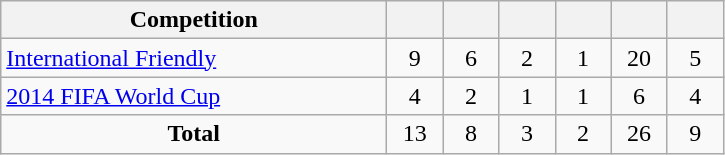<table class="wikitable" style="text-align: center;">
<tr>
<th width=250>Competition</th>
<th width=30></th>
<th width=30></th>
<th width=30></th>
<th width=30></th>
<th width=30></th>
<th width=30></th>
</tr>
<tr>
<td align="left"><a href='#'>International Friendly</a></td>
<td>9</td>
<td>6</td>
<td>2</td>
<td>1</td>
<td>20</td>
<td>5</td>
</tr>
<tr>
<td align="left"><a href='#'>2014 FIFA World Cup</a></td>
<td>4</td>
<td>2</td>
<td>1</td>
<td>1</td>
<td>6</td>
<td>4</td>
</tr>
<tr>
<td><strong>Total</strong></td>
<td>13</td>
<td>8</td>
<td>3</td>
<td>2</td>
<td>26</td>
<td>9</td>
</tr>
</table>
